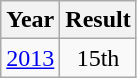<table class="wikitable" style="text-align:center">
<tr>
<th>Year</th>
<th>Result</th>
</tr>
<tr>
<td><a href='#'>2013</a></td>
<td>15th</td>
</tr>
</table>
